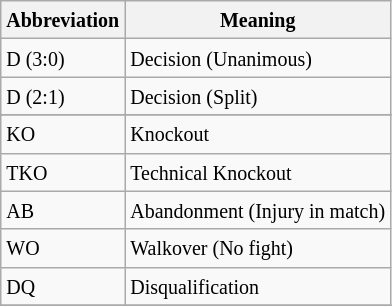<table class="wikitable">
<tr>
<th><small>Abbreviation</small></th>
<th><small>Meaning</small></th>
</tr>
<tr>
<td><small>D (3:0)</small></td>
<td><small>Decision (Unanimous)</small></td>
</tr>
<tr>
<td><small>D (2:1)</small></td>
<td><small>Decision (Split)</small></td>
</tr>
<tr>
</tr>
<tr>
<td><small>KO</small></td>
<td><small>Knockout</small></td>
</tr>
<tr>
<td><small>TKO</small></td>
<td><small>Technical Knockout</small></td>
</tr>
<tr>
<td><small>AB</small></td>
<td><small>Abandonment (Injury in match)</small></td>
</tr>
<tr>
<td><small>WO</small></td>
<td><small>Walkover (No fight)</small></td>
</tr>
<tr>
<td><small>DQ</small></td>
<td><small>Disqualification</small></td>
</tr>
<tr>
</tr>
</table>
